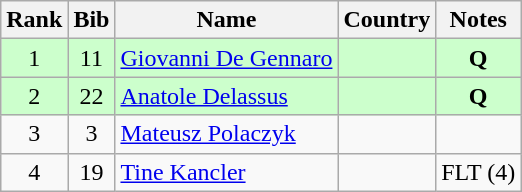<table class="wikitable" style="text-align:center;">
<tr>
<th>Rank</th>
<th>Bib</th>
<th>Name</th>
<th>Country</th>
<th>Notes</th>
</tr>
<tr bgcolor=ccffcc>
<td>1</td>
<td>11</td>
<td align=left><a href='#'>Giovanni De Gennaro</a></td>
<td align=left></td>
<td><strong>Q</strong></td>
</tr>
<tr bgcolor=ccffcc>
<td>2</td>
<td>22</td>
<td align=left><a href='#'>Anatole Delassus</a></td>
<td align=left></td>
<td><strong>Q</strong></td>
</tr>
<tr>
<td>3</td>
<td>3</td>
<td align=left><a href='#'>Mateusz Polaczyk</a></td>
<td align=left></td>
<td></td>
</tr>
<tr>
<td>4</td>
<td>19</td>
<td align=left><a href='#'>Tine Kancler</a></td>
<td align=left></td>
<td>FLT (4)</td>
</tr>
</table>
